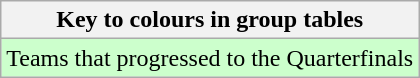<table class="wikitable">
<tr>
<th>Key to colours in group tables</th>
</tr>
<tr bgcolor=#ccffcc>
<td>Teams that progressed to the Quarterfinals</td>
</tr>
</table>
